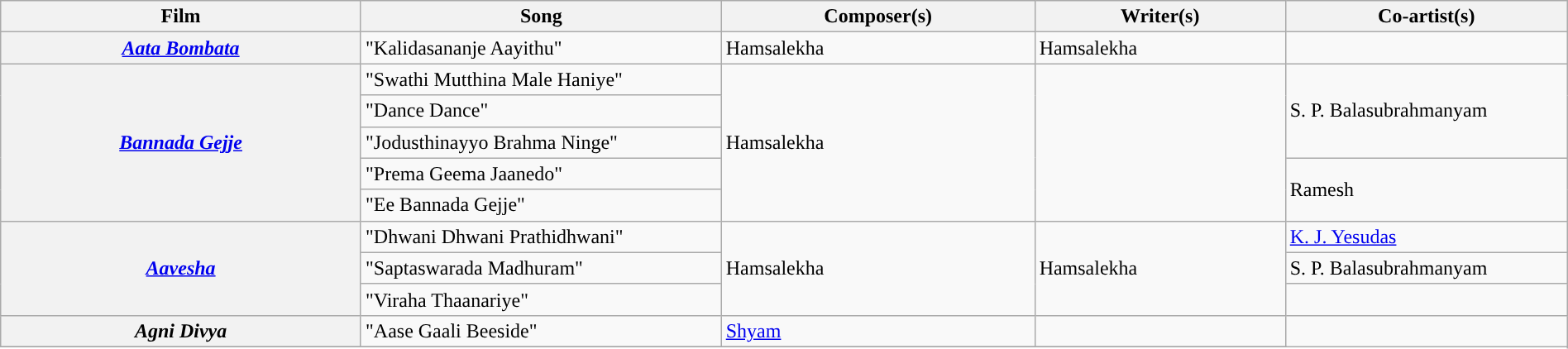<table class="wikitable plainrowheaders" width="100%" textcolor:#000;">
<tr style="background:#b0e0e66;">
<th scope="col" width=23%><strong>Film</strong></th>
<th scope="col" width=23%><strong>Song</strong></th>
<th scope="col" width=20%><strong>Composer(s)</strong></th>
<th scope="col" width=16%><strong>Writer(s)</strong></th>
<th scope="col" width=18%><strong>Co-artist(s)</strong></th>
</tr>
<tr>
<th scope="row" rowspan="1"><em><a href='#'>Aata Bombata</a></em></th>
<td>"Kalidasananje Aayithu"</td>
<td>Hamsalekha</td>
<td>Hamsalekha</td>
<td></td>
</tr>
<tr>
<th scope="row" rowspan="5"><em><a href='#'>Bannada Gejje</a></em></th>
<td>"Swathi Mutthina Male Haniye"</td>
<td rowspan="5">Hamsalekha</td>
<td rowspan=5></td>
<td rowspan=3>S. P. Balasubrahmanyam</td>
</tr>
<tr>
<td>"Dance Dance"</td>
</tr>
<tr>
<td>"Jodusthinayyo Brahma Ninge"</td>
</tr>
<tr>
<td>"Prema Geema Jaanedo"</td>
<td rowspan=2>Ramesh</td>
</tr>
<tr>
<td>"Ee Bannada Gejje"</td>
</tr>
<tr>
<th scope="row" rowspan="3"><em><a href='#'>Aavesha</a></em></th>
<td>"Dhwani Dhwani Prathidhwani"</td>
<td rowspan="3">Hamsalekha</td>
<td rowspan=3>Hamsalekha</td>
<td><a href='#'>K. J. Yesudas</a></td>
</tr>
<tr>
<td>"Saptaswarada Madhuram"</td>
<td>S. P. Balasubrahmanyam</td>
</tr>
<tr>
<td>"Viraha Thaanariye"</td>
<td></td>
</tr>
<tr>
<th scope="row" rowspan="1"><em>Agni Divya</em></th>
<td>"Aase Gaali Beeside"</td>
<td><a href='#'>Shyam</a></td>
<td></td>
</tr>
<tr>
</tr>
</table>
